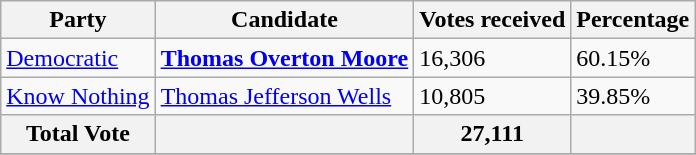<table class="wikitable">
<tr>
<th>Party</th>
<th>Candidate</th>
<th>Votes received</th>
<th>Percentage</th>
</tr>
<tr>
<td><a href='#'>Democratic</a></td>
<td><strong><a href='#'>Thomas Overton Moore</a></strong></td>
<td>16,306</td>
<td>60.15%</td>
</tr>
<tr>
<td><a href='#'>Know Nothing</a></td>
<td><a href='#'>Thomas Jefferson Wells</a></td>
<td>10,805</td>
<td>39.85%</td>
</tr>
<tr>
<th>Total Vote</th>
<th></th>
<th>27,111</th>
<th></th>
</tr>
<tr>
</tr>
</table>
